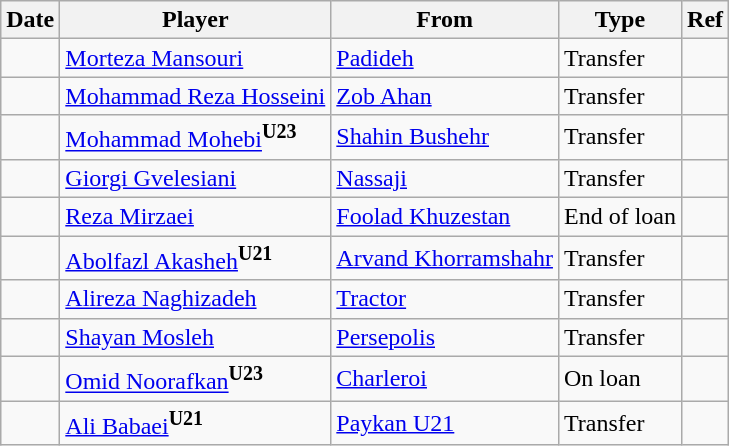<table class="wikitable">
<tr>
<th><strong>Date</strong></th>
<th><strong>Player</strong></th>
<th><strong>From</strong></th>
<th><strong>Type</strong></th>
<th><strong>Ref</strong></th>
</tr>
<tr>
<td></td>
<td> <a href='#'>Morteza Mansouri</a></td>
<td> <a href='#'>Padideh</a></td>
<td>Transfer</td>
<td></td>
</tr>
<tr>
<td></td>
<td> <a href='#'>Mohammad Reza Hosseini</a></td>
<td> <a href='#'>Zob Ahan</a></td>
<td>Transfer</td>
<td></td>
</tr>
<tr>
<td></td>
<td> <a href='#'>Mohammad Mohebi</a><sup><strong>U23</strong></sup></td>
<td> <a href='#'>Shahin Bushehr</a></td>
<td>Transfer</td>
<td></td>
</tr>
<tr>
<td></td>
<td> <a href='#'>Giorgi Gvelesiani</a></td>
<td> <a href='#'>Nassaji</a></td>
<td>Transfer</td>
<td></td>
</tr>
<tr>
<td></td>
<td> <a href='#'>Reza Mirzaei</a></td>
<td> <a href='#'>Foolad Khuzestan</a></td>
<td>End of loan</td>
<td></td>
</tr>
<tr>
<td></td>
<td> <a href='#'>Abolfazl Akasheh</a><sup><strong>U21</strong></sup></td>
<td> <a href='#'>Arvand Khorramshahr</a></td>
<td>Transfer</td>
<td></td>
</tr>
<tr>
<td></td>
<td> <a href='#'>Alireza Naghizadeh</a></td>
<td> <a href='#'>Tractor</a></td>
<td>Transfer</td>
<td></td>
</tr>
<tr>
<td></td>
<td> <a href='#'>Shayan Mosleh</a></td>
<td> <a href='#'>Persepolis</a></td>
<td>Transfer</td>
<td></td>
</tr>
<tr>
<td></td>
<td> <a href='#'>Omid Noorafkan</a><sup><strong>U23</strong></sup></td>
<td> <a href='#'>Charleroi</a></td>
<td>On loan</td>
<td></td>
</tr>
<tr>
<td></td>
<td> <a href='#'>Ali Babaei</a><sup><strong>U21</strong></sup></td>
<td> <a href='#'>Paykan U21</a></td>
<td>Transfer</td>
<td></td>
</tr>
</table>
